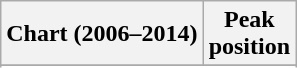<table class="wikitable plainrowheaders sortable" style="text-align:center">
<tr>
<th scope="col">Chart (2006–2014)</th>
<th scope="col">Peak<br>position</th>
</tr>
<tr>
</tr>
<tr>
</tr>
<tr>
</tr>
<tr>
</tr>
<tr>
</tr>
<tr>
</tr>
<tr>
</tr>
<tr>
</tr>
<tr>
</tr>
<tr>
</tr>
<tr>
</tr>
</table>
